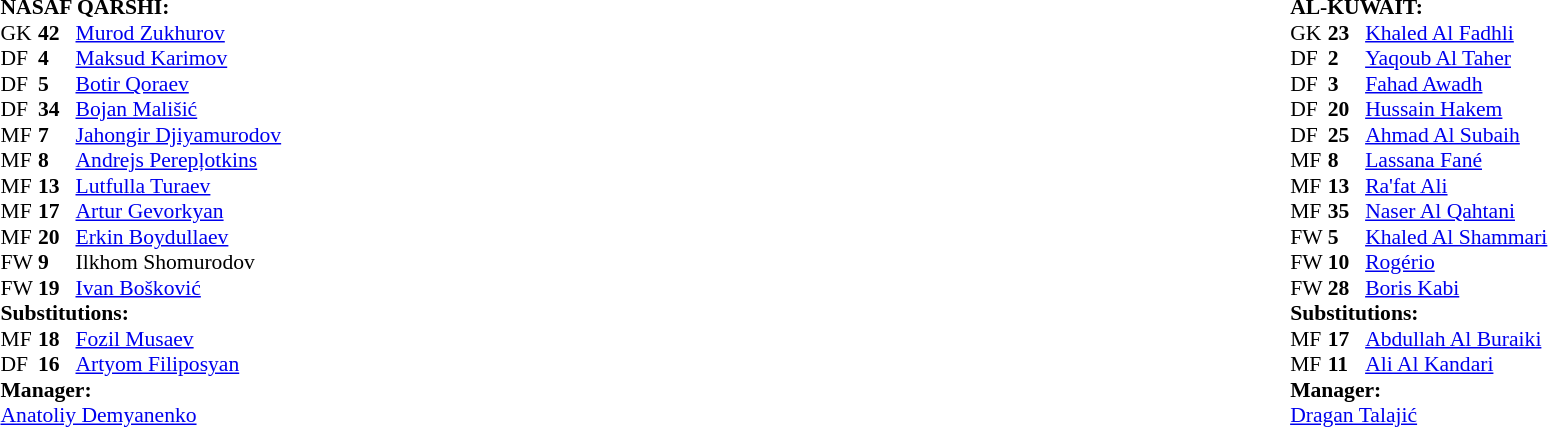<table width="100%">
<tr>
<td valign="top" width="50%"><br><table style="font-size: 90%" cellspacing="0" cellpadding="0">
<tr>
<td colspan=4><strong>NASAF QARSHI:</strong></td>
</tr>
<tr>
<th width=25></th>
<th width=25></th>
</tr>
<tr>
<td>GK</td>
<td><strong>42</strong></td>
<td> <a href='#'>Murod Zukhurov</a></td>
<td></td>
</tr>
<tr>
<td>DF</td>
<td><strong>4</strong></td>
<td> <a href='#'>Maksud Karimov</a></td>
</tr>
<tr>
<td>DF</td>
<td><strong>5</strong></td>
<td> <a href='#'>Botir Qoraev</a></td>
</tr>
<tr>
<td>DF</td>
<td><strong>34</strong></td>
<td> <a href='#'>Bojan Mališić</a></td>
<td></td>
</tr>
<tr>
<td>MF</td>
<td><strong>7</strong></td>
<td> <a href='#'>Jahongir Djiyamurodov</a></td>
</tr>
<tr>
<td>MF</td>
<td><strong>8</strong></td>
<td> <a href='#'>Andrejs Perepļotkins</a></td>
</tr>
<tr>
<td>MF</td>
<td><strong>13</strong></td>
<td> <a href='#'>Lutfulla Turaev</a></td>
</tr>
<tr>
<td>MF</td>
<td><strong>17</strong></td>
<td> <a href='#'>Artur Gevorkyan</a></td>
</tr>
<tr>
<td>MF</td>
<td><strong>20</strong></td>
<td> <a href='#'>Erkin Boydullaev</a></td>
</tr>
<tr>
<td>FW</td>
<td><strong>9</strong></td>
<td> Ilkhom Shomurodov</td>
<td></td>
<td></td>
</tr>
<tr>
<td>FW</td>
<td><strong>19</strong></td>
<td> <a href='#'>Ivan Bošković</a></td>
<td></td>
<td></td>
</tr>
<tr>
<td colspan=3><strong>Substitutions:</strong></td>
</tr>
<tr>
<td>MF</td>
<td><strong>18</strong></td>
<td> <a href='#'>Fozil Musaev</a></td>
<td></td>
<td></td>
</tr>
<tr>
<td>DF</td>
<td><strong>16</strong></td>
<td> <a href='#'>Artyom Filiposyan</a></td>
<td></td>
<td></td>
</tr>
<tr>
<td colspan=3><strong>Manager:</strong></td>
</tr>
<tr>
<td colspan=3> <a href='#'>Anatoliy Demyanenko</a></td>
</tr>
</table>
</td>
<td valign="top"></td>
<td valign="top" width="50%"><br><table style="font-size: 90%" cellspacing="0" cellpadding="0" align="center">
<tr>
<td colspan=4><strong>AL-KUWAIT:</strong></td>
</tr>
<tr>
<th width=25></th>
<th width=25></th>
</tr>
<tr>
<td>GK</td>
<td><strong>23</strong></td>
<td> <a href='#'>Khaled Al Fadhli</a></td>
</tr>
<tr>
<td>DF</td>
<td><strong>2</strong></td>
<td> <a href='#'>Yaqoub Al Taher</a></td>
</tr>
<tr>
<td>DF</td>
<td><strong>3</strong></td>
<td> <a href='#'>Fahad Awadh</a></td>
</tr>
<tr>
<td>DF</td>
<td><strong>20</strong></td>
<td> <a href='#'>Hussain Hakem</a></td>
<td></td>
<td></td>
</tr>
<tr>
<td>DF</td>
<td><strong>25</strong></td>
<td> <a href='#'>Ahmad Al Subaih</a></td>
<td></td>
<td></td>
</tr>
<tr>
<td>MF</td>
<td><strong>8</strong></td>
<td> <a href='#'>Lassana Fané</a></td>
</tr>
<tr>
<td>MF</td>
<td><strong>13</strong></td>
<td> <a href='#'>Ra'fat Ali</a></td>
</tr>
<tr>
<td>MF</td>
<td><strong>35</strong></td>
<td> <a href='#'>Naser Al Qahtani</a></td>
</tr>
<tr>
<td>FW</td>
<td><strong>5</strong></td>
<td> <a href='#'>Khaled Al Shammari</a></td>
</tr>
<tr>
<td>FW</td>
<td><strong>10</strong></td>
<td> <a href='#'>Rogério</a></td>
</tr>
<tr>
<td>FW</td>
<td><strong>28</strong></td>
<td> <a href='#'>Boris Kabi</a></td>
<td></td>
</tr>
<tr>
<td colspan=3><strong>Substitutions:</strong></td>
</tr>
<tr>
<td>MF</td>
<td><strong>17</strong></td>
<td> <a href='#'>Abdullah Al Buraiki</a></td>
<td></td>
<td></td>
</tr>
<tr>
<td>MF</td>
<td><strong>11</strong></td>
<td> <a href='#'>Ali Al Kandari</a></td>
<td></td>
<td></td>
</tr>
<tr>
<td colspan=3><strong>Manager:</strong></td>
</tr>
<tr>
<td colspan=3> <a href='#'>Dragan Talajić</a></td>
</tr>
</table>
</td>
</tr>
</table>
